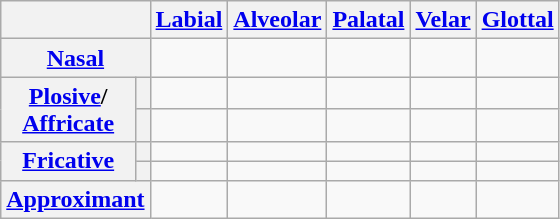<table class="wikitable" style="text-align:center;">
<tr>
<th colspan="2"></th>
<th><a href='#'>Labial</a></th>
<th><a href='#'>Alveolar</a></th>
<th><a href='#'>Palatal</a></th>
<th><a href='#'>Velar</a></th>
<th><a href='#'>Glottal</a></th>
</tr>
<tr>
<th colspan="2"><a href='#'>Nasal</a></th>
<td></td>
<td></td>
<td></td>
<td></td>
<td></td>
</tr>
<tr>
<th rowspan="2"><a href='#'>Plosive</a>/<br><a href='#'>Affricate</a></th>
<th></th>
<td></td>
<td></td>
<td></td>
<td></td>
<td></td>
</tr>
<tr>
<th></th>
<td></td>
<td></td>
<td></td>
<td></td>
<td></td>
</tr>
<tr>
<th rowspan="2"><a href='#'>Fricative</a></th>
<th></th>
<td></td>
<td></td>
<td></td>
<td></td>
<td></td>
</tr>
<tr>
<th></th>
<td></td>
<td></td>
<td></td>
<td></td>
<td></td>
</tr>
<tr>
<th colspan="2"><a href='#'>Approximant</a></th>
<td></td>
<td></td>
<td></td>
<td></td>
<td></td>
</tr>
</table>
